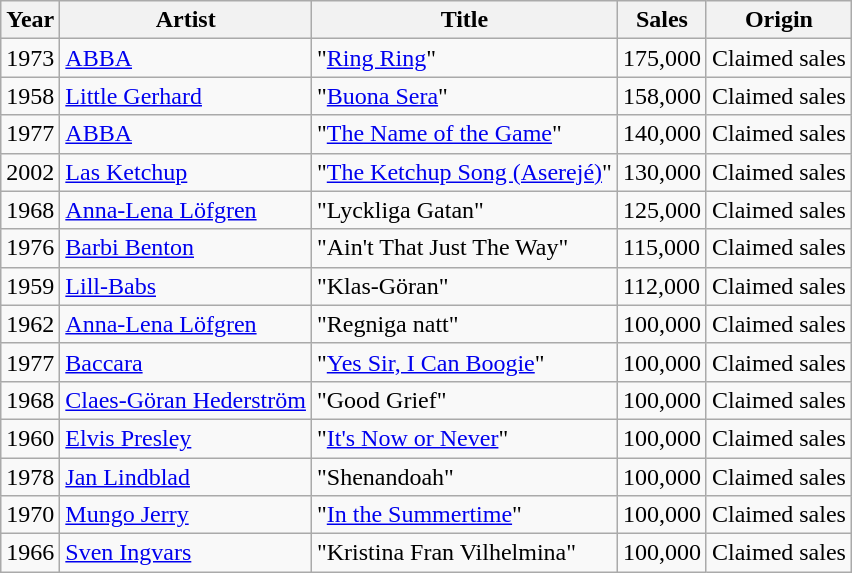<table class="wikitable">
<tr>
<th>Year</th>
<th>Artist</th>
<th>Title</th>
<th>Sales</th>
<th>Origin</th>
</tr>
<tr>
<td>1973</td>
<td><a href='#'>ABBA</a></td>
<td>"<a href='#'>Ring Ring</a>"</td>
<td>175,000</td>
<td>Claimed sales</td>
</tr>
<tr>
<td>1958</td>
<td><a href='#'>Little Gerhard</a></td>
<td>"<a href='#'>Buona Sera</a>"</td>
<td>158,000</td>
<td>Claimed sales</td>
</tr>
<tr>
<td>1977</td>
<td><a href='#'>ABBA</a></td>
<td>"<a href='#'>The Name of the Game</a>"</td>
<td>140,000</td>
<td>Claimed sales</td>
</tr>
<tr>
<td>2002</td>
<td><a href='#'>Las Ketchup</a></td>
<td>"<a href='#'>The Ketchup Song (Aserejé)</a>"</td>
<td>130,000</td>
<td>Claimed sales</td>
</tr>
<tr>
<td>1968</td>
<td><a href='#'>Anna-Lena Löfgren</a></td>
<td>"Lyckliga  Gatan"</td>
<td>125,000</td>
<td>Claimed sales</td>
</tr>
<tr>
<td>1976</td>
<td><a href='#'>Barbi Benton</a></td>
<td>"Ain't That Just The Way"</td>
<td>115,000</td>
<td>Claimed sales</td>
</tr>
<tr>
<td>1959</td>
<td><a href='#'>Lill-Babs</a></td>
<td>"Klas-Göran"</td>
<td>112,000</td>
<td>Claimed sales</td>
</tr>
<tr>
<td>1962</td>
<td><a href='#'>Anna-Lena Löfgren</a></td>
<td>"Regniga natt"</td>
<td>100,000</td>
<td>Claimed sales</td>
</tr>
<tr>
<td>1977</td>
<td><a href='#'>Baccara</a></td>
<td>"<a href='#'>Yes Sir, I Can Boogie</a>"</td>
<td>100,000</td>
<td>Claimed sales</td>
</tr>
<tr>
<td>1968</td>
<td><a href='#'>Claes-Göran Hederström</a></td>
<td>"Good Grief"</td>
<td>100,000</td>
<td>Claimed sales</td>
</tr>
<tr>
<td>1960</td>
<td><a href='#'>Elvis Presley</a></td>
<td>"<a href='#'>It's Now or Never</a>"</td>
<td>100,000</td>
<td>Claimed sales</td>
</tr>
<tr>
<td>1978</td>
<td><a href='#'>Jan Lindblad</a></td>
<td>"Shenandoah"</td>
<td>100,000</td>
<td>Claimed sales</td>
</tr>
<tr>
<td>1970</td>
<td><a href='#'>Mungo Jerry</a></td>
<td>"<a href='#'>In the Summertime</a>"</td>
<td>100,000</td>
<td>Claimed sales</td>
</tr>
<tr>
<td>1966</td>
<td><a href='#'>Sven Ingvars</a></td>
<td>"Kristina Fran  Vilhelmina"</td>
<td>100,000</td>
<td>Claimed sales</td>
</tr>
</table>
